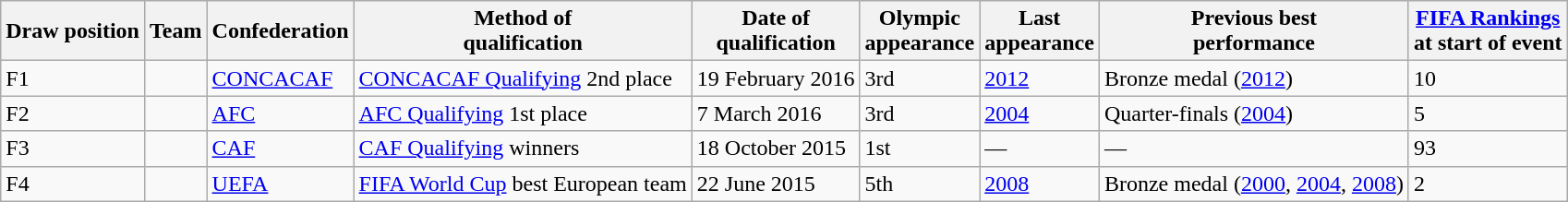<table class="wikitable sortable">
<tr>
<th>Draw position</th>
<th>Team</th>
<th>Confederation</th>
<th>Method of<br>qualification</th>
<th>Date of<br>qualification</th>
<th>Olympic<br>appearance</th>
<th>Last<br>appearance</th>
<th>Previous best<br>performance</th>
<th><a href='#'>FIFA Rankings</a><br>at start of event</th>
</tr>
<tr>
<td>F1</td>
<td style=white-space:nowrap></td>
<td><a href='#'>CONCACAF</a></td>
<td><a href='#'>CONCACAF Qualifying</a> 2nd place</td>
<td>19 February 2016</td>
<td data-sort-value="3">3rd</td>
<td><a href='#'>2012</a></td>
<td data-sort-value="5.1">Bronze medal (<a href='#'>2012</a>)</td>
<td>10</td>
</tr>
<tr>
<td>F2</td>
<td style=white-space:nowrap></td>
<td><a href='#'>AFC</a></td>
<td><a href='#'>AFC Qualifying</a> 1st place</td>
<td>7 March 2016</td>
<td data-sort-value="3">3rd</td>
<td><a href='#'>2004</a></td>
<td data-sort-value="3.1">Quarter-finals (<a href='#'>2004</a>)</td>
<td>5</td>
</tr>
<tr>
<td>F3</td>
<td style=white-space:nowrap></td>
<td><a href='#'>CAF</a></td>
<td><a href='#'>CAF Qualifying</a> winners</td>
<td>18 October 2015</td>
<td data-sort-value="1">1st</td>
<td data-sort-value="2016">—</td>
<td data-sort-value="0.0">—</td>
<td>93</td>
</tr>
<tr>
<td>F4</td>
<td style=white-space:nowrap></td>
<td><a href='#'>UEFA</a></td>
<td><a href='#'>FIFA World Cup</a> best European team</td>
<td>22 June 2015</td>
<td data-sort-value="5">5th</td>
<td><a href='#'>2008</a></td>
<td data-sort-value="5.3">Bronze medal (<a href='#'>2000</a>, <a href='#'>2004</a>, <a href='#'>2008</a>)</td>
<td>2</td>
</tr>
</table>
